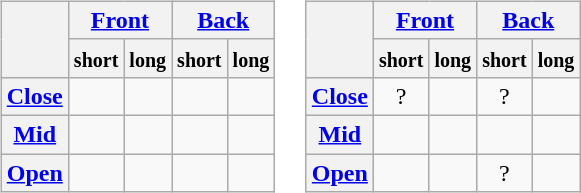<table>
<tr>
<td><br><table class="wikitable" style="text-align: center;">
<tr>
<th rowspan="2"></th>
<th colspan="2"><a href='#'>Front</a></th>
<th colspan="2"><a href='#'>Back</a></th>
</tr>
<tr>
<th><small>short</small></th>
<th><small>long</small></th>
<th><small>short</small></th>
<th><small>long</small></th>
</tr>
<tr>
<th><a href='#'>Close</a></th>
<td></td>
<td></td>
<td></td>
<td></td>
</tr>
<tr>
<th><a href='#'>Mid</a></th>
<td></td>
<td></td>
<td></td>
<td></td>
</tr>
<tr>
<th><a href='#'>Open</a></th>
<td></td>
<td></td>
<td></td>
<td></td>
</tr>
</table>
</td>
<td><br><table class="wikitable" style="text-align: center;">
<tr>
<th rowspan="2"></th>
<th colspan="2"><a href='#'>Front</a></th>
<th colspan="2"><a href='#'>Back</a></th>
</tr>
<tr>
<th><small>short</small></th>
<th><small>long</small></th>
<th><small>short</small></th>
<th><small>long</small></th>
</tr>
<tr>
<th><a href='#'>Close</a></th>
<td>?</td>
<td></td>
<td>?</td>
<td></td>
</tr>
<tr>
<th><a href='#'>Mid</a></th>
<td></td>
<td></td>
<td></td>
<td></td>
</tr>
<tr>
<th><a href='#'>Open</a></th>
<td></td>
<td></td>
<td>?</td>
<td></td>
</tr>
</table>
</td>
</tr>
</table>
